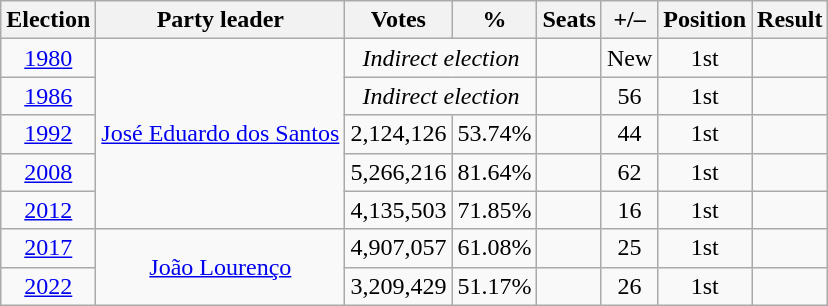<table class="wikitable" style="text-align:center">
<tr>
<th>Election</th>
<th>Party leader</th>
<th>Votes</th>
<th>%</th>
<th>Seats</th>
<th>+/–</th>
<th>Position</th>
<th>Result</th>
</tr>
<tr>
<td><a href='#'>1980</a></td>
<td rowspan="5"><a href='#'>José Eduardo dos Santos</a></td>
<td colspan="2"><em>Indirect election</em></td>
<td></td>
<td>New</td>
<td> 1st</td>
<td></td>
</tr>
<tr>
<td><a href='#'>1986</a></td>
<td colspan="2"><em>Indirect election</em></td>
<td></td>
<td> 56</td>
<td> 1st</td>
<td></td>
</tr>
<tr>
<td><a href='#'>1992</a></td>
<td>2,124,126</td>
<td>53.74%</td>
<td></td>
<td> 44</td>
<td> 1st</td>
<td></td>
</tr>
<tr>
<td><a href='#'>2008</a></td>
<td>5,266,216</td>
<td>81.64%</td>
<td></td>
<td> 62</td>
<td> 1st</td>
<td></td>
</tr>
<tr>
<td><a href='#'>2012</a></td>
<td>4,135,503</td>
<td>71.85%</td>
<td></td>
<td> 16</td>
<td> 1st</td>
<td></td>
</tr>
<tr>
<td><a href='#'>2017</a></td>
<td rowspan="2"><a href='#'>João Lourenço</a></td>
<td>4,907,057</td>
<td>61.08%</td>
<td></td>
<td> 25</td>
<td> 1st</td>
<td></td>
</tr>
<tr>
<td><a href='#'>2022</a></td>
<td>3,209,429</td>
<td>51.17%</td>
<td></td>
<td> 26</td>
<td> 1st</td>
<td></td>
</tr>
</table>
